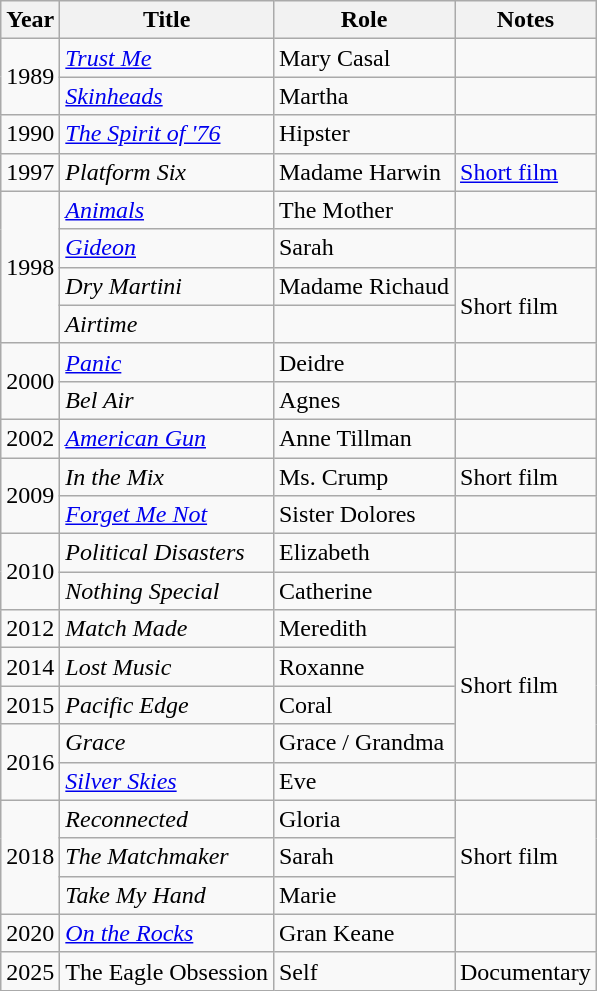<table class="wikitable sortable">
<tr>
<th>Year</th>
<th>Title</th>
<th>Role</th>
<th class="unsortable">Notes</th>
</tr>
<tr>
<td rowspan="2">1989</td>
<td><em><a href='#'>Trust Me</a></em></td>
<td>Mary Casal</td>
<td></td>
</tr>
<tr>
<td><em><a href='#'>Skinheads</a></em></td>
<td>Martha</td>
<td></td>
</tr>
<tr>
<td>1990</td>
<td><em><a href='#'>The Spirit of '76</a></em></td>
<td>Hipster</td>
<td></td>
</tr>
<tr>
<td>1997</td>
<td><em>Platform Six</em></td>
<td>Madame Harwin</td>
<td><a href='#'>Short film</a></td>
</tr>
<tr>
<td rowspan="4">1998</td>
<td><em><a href='#'>Animals</a></em></td>
<td>The Mother</td>
<td></td>
</tr>
<tr>
<td><em><a href='#'>Gideon</a></em></td>
<td>Sarah</td>
<td></td>
</tr>
<tr>
<td><em>Dry Martini</em></td>
<td>Madame Richaud</td>
<td rowspan="2">Short film</td>
</tr>
<tr>
<td><em>Airtime</em></td>
<td></td>
</tr>
<tr>
<td rowspan="2">2000</td>
<td><em><a href='#'>Panic</a></em></td>
<td>Deidre</td>
<td></td>
</tr>
<tr>
<td><em>Bel Air</em></td>
<td>Agnes</td>
<td></td>
</tr>
<tr>
<td>2002</td>
<td><em><a href='#'>American Gun</a></em></td>
<td>Anne Tillman</td>
<td></td>
</tr>
<tr>
<td rowspan="2">2009</td>
<td><em>In the Mix</em></td>
<td>Ms. Crump</td>
<td>Short film</td>
</tr>
<tr>
<td><em><a href='#'>Forget Me Not</a></em></td>
<td>Sister Dolores</td>
<td></td>
</tr>
<tr>
<td rowspan="2">2010</td>
<td><em>Political Disasters</em></td>
<td>Elizabeth</td>
<td></td>
</tr>
<tr>
<td><em>Nothing Special</em></td>
<td>Catherine</td>
<td></td>
</tr>
<tr>
<td>2012</td>
<td><em>Match Made</em></td>
<td>Meredith</td>
<td rowspan="4">Short film</td>
</tr>
<tr>
<td>2014</td>
<td><em>Lost Music</em></td>
<td>Roxanne</td>
</tr>
<tr>
<td>2015</td>
<td><em>Pacific Edge</em></td>
<td>Coral</td>
</tr>
<tr>
<td rowspan="2">2016</td>
<td><em>Grace</em></td>
<td>Grace / Grandma</td>
</tr>
<tr>
<td><em><a href='#'>Silver Skies</a></em></td>
<td>Eve</td>
<td></td>
</tr>
<tr>
<td rowspan="3">2018</td>
<td><em>Reconnected</em></td>
<td>Gloria</td>
<td rowspan="3">Short film</td>
</tr>
<tr>
<td><em>The Matchmaker</em></td>
<td>Sarah</td>
</tr>
<tr>
<td><em>Take My Hand</em></td>
<td>Marie</td>
</tr>
<tr>
<td>2020</td>
<td><em><a href='#'>On the Rocks</a></em></td>
<td>Gran Keane</td>
<td></td>
</tr>
<tr>
<td>2025</td>
<td>The Eagle Obsession</td>
<td>Self</td>
<td>Documentary</td>
</tr>
</table>
